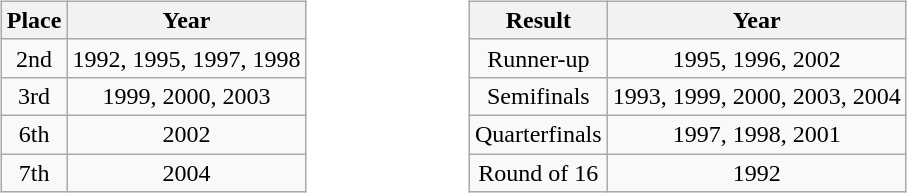<table>
<tr>
<td width="50%"><br><table class="wikitable" style="text-align: center">
<tr>
<th>Place</th>
<th>Year</th>
</tr>
<tr>
<td>2nd</td>
<td>1992, 1995, 1997, 1998</td>
</tr>
<tr>
<td>3rd</td>
<td>1999, 2000, 2003</td>
</tr>
<tr>
<td>6th</td>
<td>2002</td>
</tr>
<tr>
<td>7th</td>
<td>2004</td>
</tr>
</table>
</td>
<td><br><table class="wikitable" style="text-align: center">
<tr>
<th>Result</th>
<th>Year</th>
</tr>
<tr>
<td>Runner-up</td>
<td>1995, 1996, 2002</td>
</tr>
<tr>
<td>Semifinals</td>
<td>1993, 1999, 2000, 2003, 2004</td>
</tr>
<tr>
<td>Quarterfinals</td>
<td>1997, 1998, 2001</td>
</tr>
<tr>
<td>Round of 16</td>
<td>1992</td>
</tr>
</table>
</td>
</tr>
</table>
